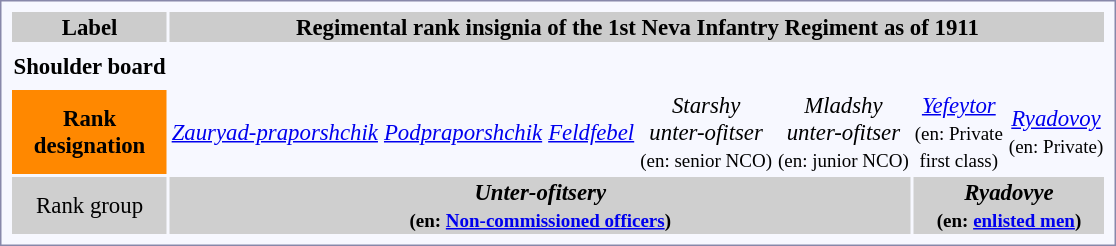<table style="border:1px solid #8888aa; background-color:#f7f8ff; padding:5px; font-size:95%; margin: 12px 12px 12px 12px;">
<tr bgcolor="#CCCCCC">
<th>Label</th>
<th colspan=9>Regimental rank insignia of the 1st Neva Infantry Regiment as of 1911</th>
</tr>
<tr align="center">
<th></th>
<th rowspan=3></th>
<th rowspan=3></th>
<td rowspan=3></td>
<td rowspan=3></td>
<td rowspan=3></td>
<td rowspan=3></td>
<td rowspan=3></td>
</tr>
<tr align="center">
<th rowspan=1>Shoulder board</th>
</tr>
<tr align="center">
<th></th>
</tr>
<tr align="center">
<th style="background:#ff8800; color:black;">Rank<br>designation</th>
<td><em><a href='#'>Zauryad-praporshchik</a></em></td>
<td><em><a href='#'>Podpraporshchik</a></em></td>
<td><em><a href='#'>Feldfebel</a></em></td>
<td><em>Starshy<br>unter-оfitser</em> <br><small>(en: senior NCO)</small></td>
<td><em>Мladshy <br>unter-оfitser</em> <br><small>(en: junior NCO)</small></td>
<td><em><a href='#'>Yefeytor</a></em> <br><small>(en: Private <br>first class)</small></td>
<td><em><a href='#'>Ryadovoy</a></em> <br><small>(en: Private)</small></td>
</tr>
<tr align="center" style="background:#cfcfcf;">
<td>Rank group</td>
<th colspan=5><em>Unter-ofitsery</em> <br><small>(en: <a href='#'>Non-commissioned officers</a>)</small></th>
<th colspan=2><em>Ryadovye</em> <br><small>(en: <a href='#'>enlisted men</a>)</small></th>
</tr>
</table>
